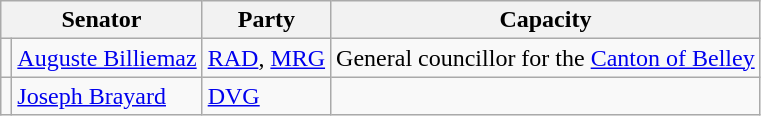<table class="wikitable">
<tr>
<th colspan="2">Senator</th>
<th>Party</th>
<th>Capacity</th>
</tr>
<tr>
<td></td>
<td><a href='#'>Auguste Billiemaz</a></td>
<td><a href='#'>RAD</a>, <a href='#'>MRG</a></td>
<td>General councillor for the <a href='#'>Canton of Belley</a></td>
</tr>
<tr>
<td></td>
<td><a href='#'>Joseph Brayard</a></td>
<td><a href='#'>DVG</a></td>
<td></td>
</tr>
</table>
